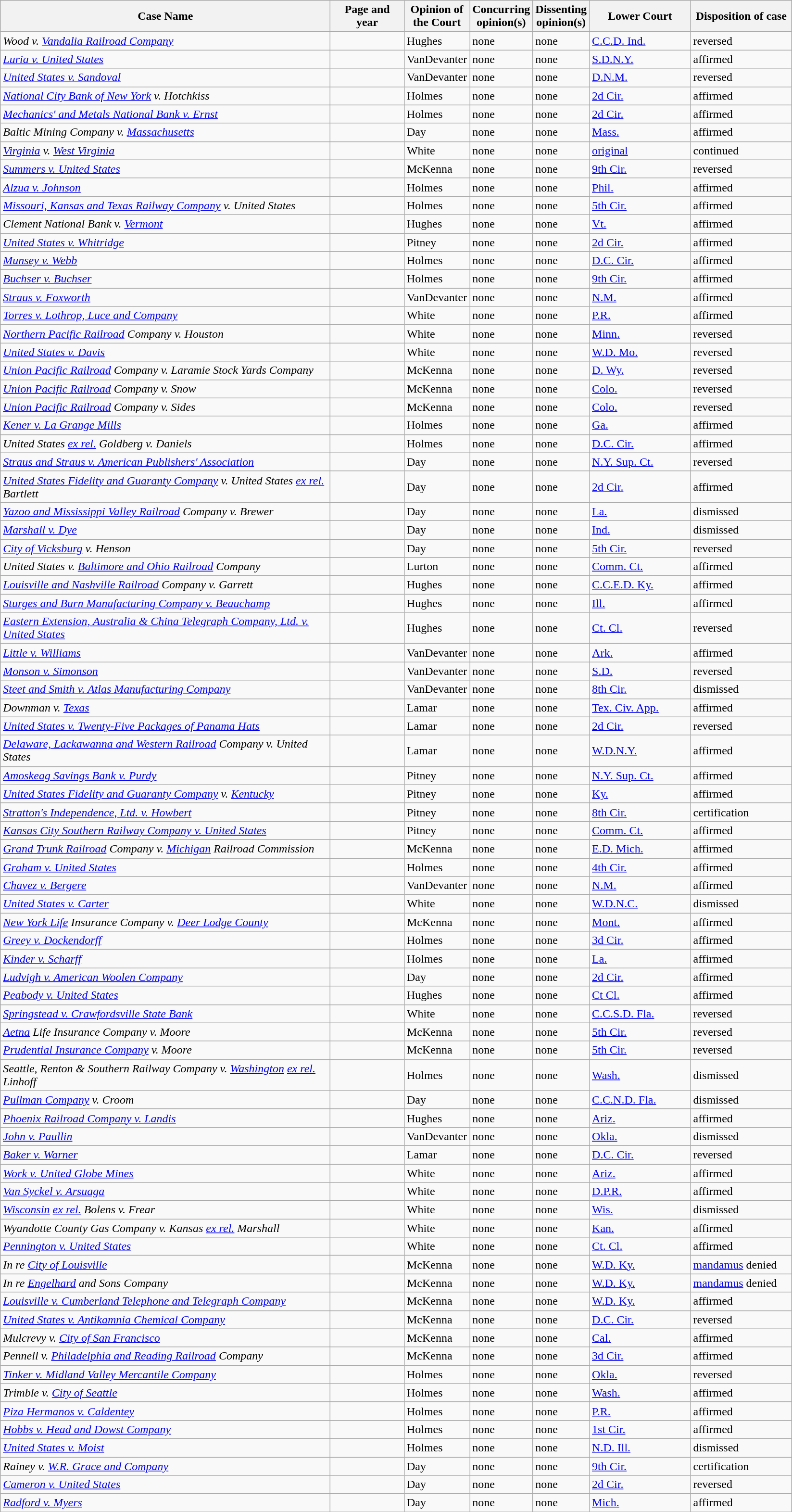<table class="wikitable sortable">
<tr>
<th scope="col" style="width: 450px;">Case Name</th>
<th scope="col" style="width: 95px;">Page and year</th>
<th scope="col" style="width: 10px;">Opinion of the Court</th>
<th scope="col" style="width: 10px;">Concurring opinion(s)</th>
<th scope="col" style="width: 10px;">Dissenting opinion(s)</th>
<th scope="col" style="width: 133px;">Lower Court</th>
<th scope="col" style="width: 133px;">Disposition of case</th>
</tr>
<tr>
<td><em>Wood v. <a href='#'>Vandalia Railroad Company</a></em></td>
<td align="right"></td>
<td>Hughes</td>
<td>none</td>
<td>none</td>
<td><a href='#'>C.C.D. Ind.</a></td>
<td>reversed</td>
</tr>
<tr>
<td><em><a href='#'>Luria v. United States</a></em></td>
<td align="right"></td>
<td>VanDevanter</td>
<td>none</td>
<td>none</td>
<td><a href='#'>S.D.N.Y.</a></td>
<td>affirmed</td>
</tr>
<tr>
<td><em><a href='#'>United States v. Sandoval</a></em></td>
<td align="right"></td>
<td>VanDevanter</td>
<td>none</td>
<td>none</td>
<td><a href='#'>D.N.M.</a></td>
<td>reversed</td>
</tr>
<tr>
<td><em><a href='#'>National City Bank of New York</a> v. Hotchkiss</em></td>
<td align="right"></td>
<td>Holmes</td>
<td>none</td>
<td>none</td>
<td><a href='#'>2d Cir.</a></td>
<td>affirmed</td>
</tr>
<tr>
<td><em><a href='#'>Mechanics' and Metals National Bank v. Ernst</a></em></td>
<td align="right"></td>
<td>Holmes</td>
<td>none</td>
<td>none</td>
<td><a href='#'>2d Cir.</a></td>
<td>affirmed</td>
</tr>
<tr>
<td><em>Baltic Mining Company v. <a href='#'>Massachusetts</a></em></td>
<td align="right"></td>
<td>Day</td>
<td>none</td>
<td>none</td>
<td><a href='#'>Mass.</a></td>
<td>affirmed</td>
</tr>
<tr>
<td><em><a href='#'>Virginia</a> v. <a href='#'>West Virginia</a></em></td>
<td align="right"></td>
<td>White</td>
<td>none</td>
<td>none</td>
<td><a href='#'>original</a></td>
<td>continued</td>
</tr>
<tr>
<td><em><a href='#'>Summers v. United States</a></em></td>
<td align="right"></td>
<td>McKenna</td>
<td>none</td>
<td>none</td>
<td><a href='#'>9th Cir.</a></td>
<td>reversed</td>
</tr>
<tr>
<td><em><a href='#'>Alzua v. Johnson</a></em></td>
<td align="right"></td>
<td>Holmes</td>
<td>none</td>
<td>none</td>
<td><a href='#'>Phil.</a></td>
<td>affirmed</td>
</tr>
<tr>
<td><em><a href='#'>Missouri, Kansas and Texas Railway Company</a> v. United States</em></td>
<td align="right"></td>
<td>Holmes</td>
<td>none</td>
<td>none</td>
<td><a href='#'>5th Cir.</a></td>
<td>affirmed</td>
</tr>
<tr>
<td><em>Clement National Bank v. <a href='#'>Vermont</a></em></td>
<td align="right"></td>
<td>Hughes</td>
<td>none</td>
<td>none</td>
<td><a href='#'>Vt.</a></td>
<td>affirmed</td>
</tr>
<tr>
<td><em><a href='#'>United States v. Whitridge</a></em></td>
<td align="right"></td>
<td>Pitney</td>
<td>none</td>
<td>none</td>
<td><a href='#'>2d Cir.</a></td>
<td>affirmed</td>
</tr>
<tr>
<td><em><a href='#'>Munsey v. Webb</a></em></td>
<td align="right"></td>
<td>Holmes</td>
<td>none</td>
<td>none</td>
<td><a href='#'>D.C. Cir.</a></td>
<td>affirmed</td>
</tr>
<tr>
<td><em><a href='#'>Buchser v. Buchser</a></em></td>
<td align="right"></td>
<td>Holmes</td>
<td>none</td>
<td>none</td>
<td><a href='#'>9th Cir.</a></td>
<td>affirmed</td>
</tr>
<tr>
<td><em><a href='#'>Straus v. Foxworth</a></em></td>
<td align="right"></td>
<td>VanDevanter</td>
<td>none</td>
<td>none</td>
<td><a href='#'>N.M.</a></td>
<td>affirmed</td>
</tr>
<tr>
<td><em><a href='#'>Torres v. Lothrop, Luce and Company</a></em></td>
<td align="right"></td>
<td>White</td>
<td>none</td>
<td>none</td>
<td><a href='#'>P.R.</a></td>
<td>affirmed</td>
</tr>
<tr>
<td><em><a href='#'>Northern Pacific Railroad</a> Company v. Houston</em></td>
<td align="right"></td>
<td>White</td>
<td>none</td>
<td>none</td>
<td><a href='#'>Minn.</a></td>
<td>reversed</td>
</tr>
<tr>
<td><em><a href='#'>United States v. Davis</a></em></td>
<td align="right"></td>
<td>White</td>
<td>none</td>
<td>none</td>
<td><a href='#'>W.D. Mo.</a></td>
<td>reversed</td>
</tr>
<tr>
<td><em><a href='#'>Union Pacific Railroad</a> Company v. Laramie Stock Yards Company</em></td>
<td align="right"></td>
<td>McKenna</td>
<td>none</td>
<td>none</td>
<td><a href='#'>D. Wy.</a></td>
<td>reversed</td>
</tr>
<tr>
<td><em><a href='#'>Union Pacific Railroad</a> Company v. Snow</em></td>
<td align="right"></td>
<td>McKenna</td>
<td>none</td>
<td>none</td>
<td><a href='#'>Colo.</a></td>
<td>reversed</td>
</tr>
<tr>
<td><em><a href='#'>Union Pacific Railroad</a> Company v. Sides</em></td>
<td align="right"></td>
<td>McKenna</td>
<td>none</td>
<td>none</td>
<td><a href='#'>Colo.</a></td>
<td>reversed</td>
</tr>
<tr>
<td><em><a href='#'>Kener v. La Grange Mills</a></em></td>
<td align="right"></td>
<td>Holmes</td>
<td>none</td>
<td>none</td>
<td><a href='#'>Ga.</a></td>
<td>affirmed</td>
</tr>
<tr>
<td><em>United States <a href='#'>ex rel.</a> Goldberg v. Daniels</em></td>
<td align="right"></td>
<td>Holmes</td>
<td>none</td>
<td>none</td>
<td><a href='#'>D.C. Cir.</a></td>
<td>affirmed</td>
</tr>
<tr>
<td><em><a href='#'>Straus and Straus v. American Publishers' Association</a></em></td>
<td align="right"></td>
<td>Day</td>
<td>none</td>
<td>none</td>
<td><a href='#'>N.Y. Sup. Ct.</a></td>
<td>reversed</td>
</tr>
<tr>
<td><em><a href='#'>United States Fidelity and Guaranty Company</a> v. United States <a href='#'>ex rel.</a> Bartlett</em></td>
<td align="right"></td>
<td>Day</td>
<td>none</td>
<td>none</td>
<td><a href='#'>2d Cir.</a></td>
<td>affirmed</td>
</tr>
<tr>
<td><em><a href='#'>Yazoo and Mississippi Valley Railroad</a> Company v. Brewer</em></td>
<td align="right"></td>
<td>Day</td>
<td>none</td>
<td>none</td>
<td><a href='#'>La.</a></td>
<td>dismissed</td>
</tr>
<tr>
<td><em><a href='#'>Marshall v. Dye</a></em></td>
<td align="right"></td>
<td>Day</td>
<td>none</td>
<td>none</td>
<td><a href='#'>Ind.</a></td>
<td>dismissed</td>
</tr>
<tr>
<td><em><a href='#'>City of Vicksburg</a> v. Henson</em></td>
<td align="right"></td>
<td>Day</td>
<td>none</td>
<td>none</td>
<td><a href='#'>5th Cir.</a></td>
<td>reversed</td>
</tr>
<tr>
<td><em>United States v. <a href='#'>Baltimore and Ohio Railroad</a> Company</em></td>
<td align="right"></td>
<td>Lurton</td>
<td>none</td>
<td>none</td>
<td><a href='#'>Comm. Ct.</a></td>
<td>affirmed</td>
</tr>
<tr>
<td><em><a href='#'>Louisville and Nashville Railroad</a> Company v. Garrett</em></td>
<td align="right"></td>
<td>Hughes</td>
<td>none</td>
<td>none</td>
<td><a href='#'>C.C.E.D. Ky.</a></td>
<td>affirmed</td>
</tr>
<tr>
<td><em><a href='#'>Sturges and Burn Manufacturing Company v. Beauchamp</a></em></td>
<td align="right"></td>
<td>Hughes</td>
<td>none</td>
<td>none</td>
<td><a href='#'>Ill.</a></td>
<td>affirmed</td>
</tr>
<tr>
<td><em><a href='#'>Eastern Extension, Australia & China Telegraph Company, Ltd. v. United States</a></em></td>
<td align="right"></td>
<td>Hughes</td>
<td>none</td>
<td>none</td>
<td><a href='#'>Ct. Cl.</a></td>
<td>reversed</td>
</tr>
<tr>
<td><em><a href='#'>Little v. Williams</a></em></td>
<td align="right"></td>
<td>VanDevanter</td>
<td>none</td>
<td>none</td>
<td><a href='#'>Ark.</a></td>
<td>affirmed</td>
</tr>
<tr>
<td><em><a href='#'>Monson v. Simonson</a></em></td>
<td align="right"></td>
<td>VanDevanter</td>
<td>none</td>
<td>none</td>
<td><a href='#'>S.D.</a></td>
<td>reversed</td>
</tr>
<tr>
<td><em><a href='#'>Steet and Smith v. Atlas Manufacturing Company</a></em></td>
<td align="right"></td>
<td>VanDevanter</td>
<td>none</td>
<td>none</td>
<td><a href='#'>8th Cir.</a></td>
<td>dismissed</td>
</tr>
<tr>
<td><em>Downman v. <a href='#'>Texas</a></em></td>
<td align="right"></td>
<td>Lamar</td>
<td>none</td>
<td>none</td>
<td><a href='#'>Tex. Civ. App.</a></td>
<td>affirmed</td>
</tr>
<tr>
<td><em><a href='#'>United States v. Twenty-Five Packages of Panama Hats</a></em></td>
<td align="right"></td>
<td>Lamar</td>
<td>none</td>
<td>none</td>
<td><a href='#'>2d Cir.</a></td>
<td>reversed</td>
</tr>
<tr>
<td><em><a href='#'>Delaware, Lackawanna and Western Railroad</a> Company v. United States</em></td>
<td align="right"></td>
<td>Lamar</td>
<td>none</td>
<td>none</td>
<td><a href='#'>W.D.N.Y.</a></td>
<td>affirmed</td>
</tr>
<tr>
<td><em><a href='#'>Amoskeag Savings Bank v. Purdy</a></em></td>
<td align="right"></td>
<td>Pitney</td>
<td>none</td>
<td>none</td>
<td><a href='#'>N.Y. Sup. Ct.</a></td>
<td>affirmed</td>
</tr>
<tr>
<td><em><a href='#'>United States Fidelity and Guaranty Company</a> v. <a href='#'>Kentucky</a></em></td>
<td align="right"></td>
<td>Pitney</td>
<td>none</td>
<td>none</td>
<td><a href='#'>Ky.</a></td>
<td>affirmed</td>
</tr>
<tr>
<td><em><a href='#'>Stratton's Independence, Ltd. v. Howbert</a></em></td>
<td align="right"></td>
<td>Pitney</td>
<td>none</td>
<td>none</td>
<td><a href='#'>8th Cir.</a></td>
<td>certification</td>
</tr>
<tr>
<td><em><a href='#'>Kansas City Southern Railway Company v. United States</a></em></td>
<td align="right"></td>
<td>Pitney</td>
<td>none</td>
<td>none</td>
<td><a href='#'>Comm. Ct.</a></td>
<td>affirmed</td>
</tr>
<tr>
<td><em><a href='#'>Grand Trunk Railroad</a> Company v. <a href='#'>Michigan</a> Railroad Commission</em></td>
<td align="right"></td>
<td>McKenna</td>
<td>none</td>
<td>none</td>
<td><a href='#'>E.D. Mich.</a></td>
<td>affirmed</td>
</tr>
<tr>
<td><em><a href='#'>Graham v. United States</a></em></td>
<td align="right"></td>
<td>Holmes</td>
<td>none</td>
<td>none</td>
<td><a href='#'>4th Cir.</a></td>
<td>affirmed</td>
</tr>
<tr>
<td><em><a href='#'>Chavez v. Bergere</a></em></td>
<td align="right"></td>
<td>VanDevanter</td>
<td>none</td>
<td>none</td>
<td><a href='#'>N.M.</a></td>
<td>affirmed</td>
</tr>
<tr>
<td><em><a href='#'>United States v. Carter</a></em></td>
<td align="right"></td>
<td>White</td>
<td>none</td>
<td>none</td>
<td><a href='#'>W.D.N.C.</a></td>
<td>dismissed</td>
</tr>
<tr>
<td><em><a href='#'>New York Life</a> Insurance Company v. <a href='#'>Deer Lodge County</a></em></td>
<td align="right"></td>
<td>McKenna</td>
<td>none</td>
<td>none</td>
<td><a href='#'>Mont.</a></td>
<td>affirmed</td>
</tr>
<tr>
<td><em><a href='#'>Greey v. Dockendorff</a></em></td>
<td align="right"></td>
<td>Holmes</td>
<td>none</td>
<td>none</td>
<td><a href='#'>3d Cir.</a></td>
<td>affirmed</td>
</tr>
<tr>
<td><em><a href='#'>Kinder v. Scharff</a></em></td>
<td align="right"></td>
<td>Holmes</td>
<td>none</td>
<td>none</td>
<td><a href='#'>La.</a></td>
<td>affirmed</td>
</tr>
<tr>
<td><em><a href='#'>Ludvigh v. American Woolen Company</a></em></td>
<td align="right"></td>
<td>Day</td>
<td>none</td>
<td>none</td>
<td><a href='#'>2d Cir.</a></td>
<td>affirmed</td>
</tr>
<tr>
<td><em><a href='#'>Peabody v. United States</a></em></td>
<td align="right"></td>
<td>Hughes</td>
<td>none</td>
<td>none</td>
<td><a href='#'>Ct Cl.</a></td>
<td>affirmed</td>
</tr>
<tr>
<td><em><a href='#'>Springstead v. Crawfordsville State Bank</a></em></td>
<td align="right"></td>
<td>White</td>
<td>none</td>
<td>none</td>
<td><a href='#'>C.C.S.D. Fla.</a></td>
<td>reversed</td>
</tr>
<tr>
<td><em><a href='#'>Aetna</a> Life Insurance Company v. Moore</em></td>
<td align="right"></td>
<td>McKenna</td>
<td>none</td>
<td>none</td>
<td><a href='#'>5th Cir.</a></td>
<td>reversed</td>
</tr>
<tr>
<td><em><a href='#'>Prudential Insurance Company</a> v. Moore</em></td>
<td align="right"></td>
<td>McKenna</td>
<td>none</td>
<td>none</td>
<td><a href='#'>5th Cir.</a></td>
<td>reversed</td>
</tr>
<tr>
<td><em>Seattle, Renton & Southern Railway Company v. <a href='#'>Washington</a> <a href='#'>ex rel.</a> Linhoff</em></td>
<td align="right"></td>
<td>Holmes</td>
<td>none</td>
<td>none</td>
<td><a href='#'>Wash.</a></td>
<td>dismissed</td>
</tr>
<tr>
<td><em><a href='#'>Pullman Company</a> v. Croom</em></td>
<td align="right"></td>
<td>Day</td>
<td>none</td>
<td>none</td>
<td><a href='#'>C.C.N.D. Fla.</a></td>
<td>dismissed</td>
</tr>
<tr>
<td><em><a href='#'>Phoenix Railroad Company v. Landis</a></em></td>
<td align="right"></td>
<td>Hughes</td>
<td>none</td>
<td>none</td>
<td><a href='#'>Ariz.</a></td>
<td>affirmed</td>
</tr>
<tr>
<td><em><a href='#'>John v. Paullin</a></em></td>
<td align="right"></td>
<td>VanDevanter</td>
<td>none</td>
<td>none</td>
<td><a href='#'>Okla.</a></td>
<td>dismissed</td>
</tr>
<tr>
<td><em><a href='#'>Baker v. Warner</a></em></td>
<td align="right"></td>
<td>Lamar</td>
<td>none</td>
<td>none</td>
<td><a href='#'>D.C. Cir.</a></td>
<td>reversed</td>
</tr>
<tr>
<td><em><a href='#'>Work v. United Globe Mines</a></em></td>
<td align="right"></td>
<td>White</td>
<td>none</td>
<td>none</td>
<td><a href='#'>Ariz.</a></td>
<td>affirmed</td>
</tr>
<tr>
<td><em><a href='#'>Van Syckel v. Arsuaga</a></em></td>
<td align="right"></td>
<td>White</td>
<td>none</td>
<td>none</td>
<td><a href='#'>D.P.R.</a></td>
<td>affirmed</td>
</tr>
<tr>
<td><em><a href='#'>Wisconsin</a> <a href='#'>ex rel.</a> Bolens v. Frear</em></td>
<td align="right"></td>
<td>White</td>
<td>none</td>
<td>none</td>
<td><a href='#'>Wis.</a></td>
<td>dismissed</td>
</tr>
<tr>
<td><em>Wyandotte County Gas Company v. Kansas <a href='#'>ex rel.</a> Marshall</em></td>
<td align="right"></td>
<td>White</td>
<td>none</td>
<td>none</td>
<td><a href='#'>Kan.</a></td>
<td>affirmed</td>
</tr>
<tr>
<td><em><a href='#'>Pennington v. United States</a></em></td>
<td align="right"></td>
<td>White</td>
<td>none</td>
<td>none</td>
<td><a href='#'>Ct. Cl.</a></td>
<td>affirmed</td>
</tr>
<tr>
<td><em>In re <a href='#'>City of Louisville</a></em></td>
<td align="right"></td>
<td>McKenna</td>
<td>none</td>
<td>none</td>
<td><a href='#'>W.D. Ky.</a></td>
<td><a href='#'>mandamus</a> denied</td>
</tr>
<tr>
<td><em>In re <a href='#'>Engelhard</a> and Sons Company</em></td>
<td align="right"></td>
<td>McKenna</td>
<td>none</td>
<td>none</td>
<td><a href='#'>W.D. Ky.</a></td>
<td><a href='#'>mandamus</a> denied</td>
</tr>
<tr>
<td><em><a href='#'>Louisville v. Cumberland Telephone and Telegraph Company</a></em></td>
<td align="right"></td>
<td>McKenna</td>
<td>none</td>
<td>none</td>
<td><a href='#'>W.D. Ky.</a></td>
<td>affirmed</td>
</tr>
<tr>
<td><em><a href='#'>United States v. Antikamnia Chemical Company</a></em></td>
<td align="right"></td>
<td>McKenna</td>
<td>none</td>
<td>none</td>
<td><a href='#'>D.C. Cir.</a></td>
<td>reversed</td>
</tr>
<tr>
<td><em>Mulcrevy v. <a href='#'>City of San Francisco</a></em></td>
<td align="right"></td>
<td>McKenna</td>
<td>none</td>
<td>none</td>
<td><a href='#'>Cal.</a></td>
<td>affirmed</td>
</tr>
<tr>
<td><em>Pennell v. <a href='#'>Philadelphia and Reading Railroad</a> Company</em></td>
<td align="right"></td>
<td>McKenna</td>
<td>none</td>
<td>none</td>
<td><a href='#'>3d Cir.</a></td>
<td>affirmed</td>
</tr>
<tr>
<td><em><a href='#'>Tinker v. Midland Valley Mercantile Company</a></em></td>
<td align="right"></td>
<td>Holmes</td>
<td>none</td>
<td>none</td>
<td><a href='#'>Okla.</a></td>
<td>reversed</td>
</tr>
<tr>
<td><em>Trimble v. <a href='#'>City of Seattle</a></em></td>
<td align="right"></td>
<td>Holmes</td>
<td>none</td>
<td>none</td>
<td><a href='#'>Wash.</a></td>
<td>affirmed</td>
</tr>
<tr>
<td><em><a href='#'>Piza Hermanos v. Caldentey</a></em></td>
<td align="right"></td>
<td>Holmes</td>
<td>none</td>
<td>none</td>
<td><a href='#'>P.R.</a></td>
<td>affirmed</td>
</tr>
<tr>
<td><em><a href='#'>Hobbs v. Head and Dowst Company</a></em></td>
<td align="right"></td>
<td>Holmes</td>
<td>none</td>
<td>none</td>
<td><a href='#'>1st Cir.</a></td>
<td>affirmed</td>
</tr>
<tr>
<td><em><a href='#'>United States v. Moist</a></em></td>
<td align="right"></td>
<td>Holmes</td>
<td>none</td>
<td>none</td>
<td><a href='#'>N.D. Ill.</a></td>
<td>dismissed</td>
</tr>
<tr>
<td><em>Rainey v. <a href='#'>W.R. Grace and Company</a></em></td>
<td align="right"></td>
<td>Day</td>
<td>none</td>
<td>none</td>
<td><a href='#'>9th Cir.</a></td>
<td>certification</td>
</tr>
<tr>
<td><em><a href='#'>Cameron v. United States</a></em></td>
<td align="right"></td>
<td>Day</td>
<td>none</td>
<td>none</td>
<td><a href='#'>2d Cir.</a></td>
<td>reversed</td>
</tr>
<tr>
<td><em><a href='#'>Radford v. Myers</a></em></td>
<td align="right"></td>
<td>Day</td>
<td>none</td>
<td>none</td>
<td><a href='#'>Mich.</a></td>
<td>affirmed</td>
</tr>
<tr>
</tr>
</table>
